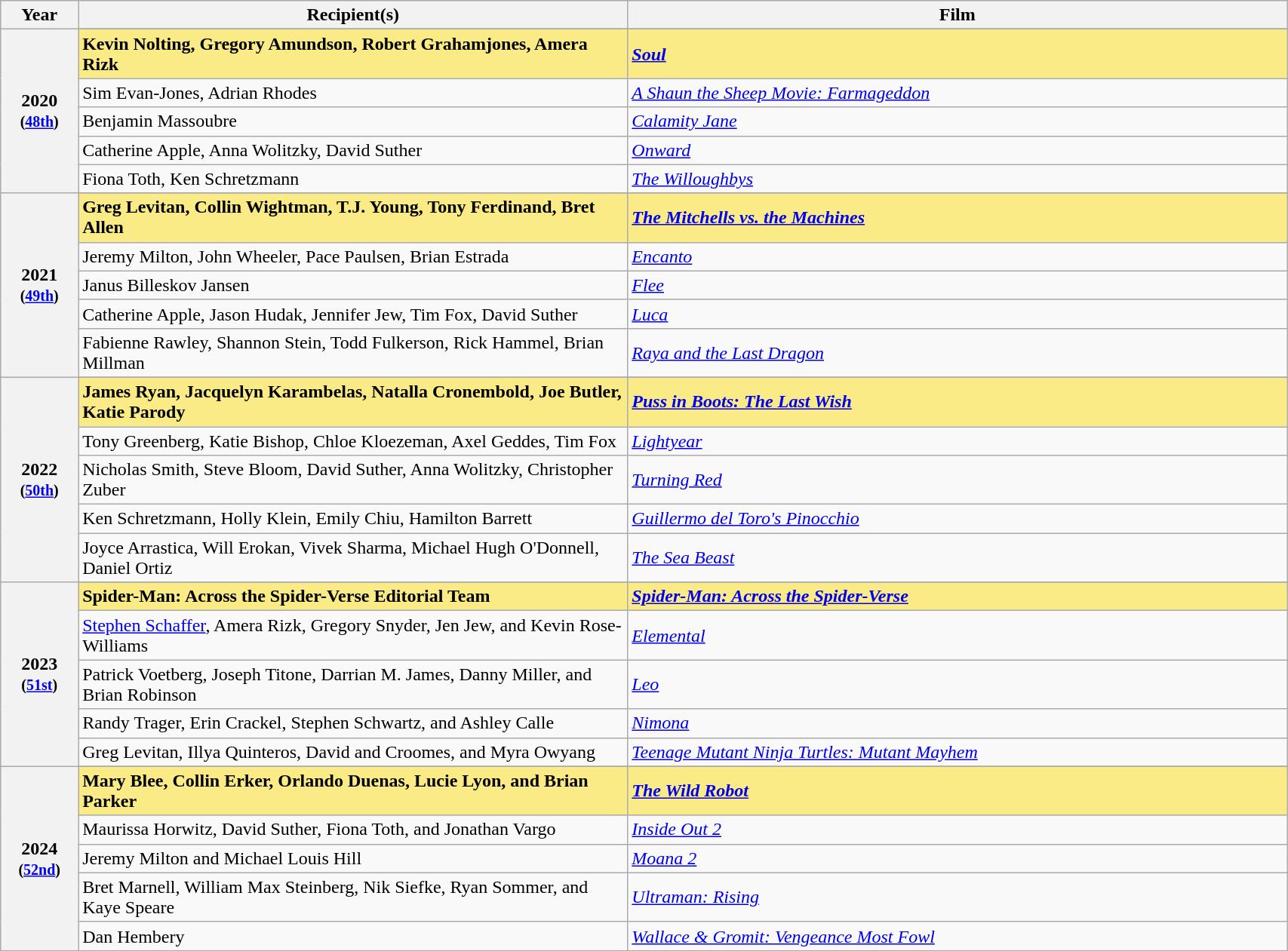<table class="wikitable" style="width:90%;">
<tr>
<th style="width:3%;">Year</th>
<th style="width:25%;">Recipient(s)</th>
<th style="width:30%;">Film</th>
</tr>
<tr>
<th rowspan="6" style="text-align:center;">2020 <br><small>(<a href='#'>48th</a>)</small><br></th>
</tr>
<tr style="background:#FAEB86;">
<td><strong>Kevin Nolting, Gregory Amundson, Robert Grahamjones, Amera Rizk</strong></td>
<td><strong><em><a href='#'>Soul</a></em></strong></td>
</tr>
<tr>
<td>Sim Evan-Jones, Adrian Rhodes</td>
<td><em><a href='#'>A Shaun the Sheep Movie: Farmageddon</a></em></td>
</tr>
<tr>
<td>Benjamin Massoubre</td>
<td><em><a href='#'>Calamity Jane</a></em></td>
</tr>
<tr>
<td>Catherine Apple, Anna Wolitzky, David Suther</td>
<td><em><a href='#'>Onward</a></em></td>
</tr>
<tr>
<td>Fiona Toth, Ken Schretzmann</td>
<td><em><a href='#'>The Willoughbys</a></em></td>
</tr>
<tr>
<th rowspan="6" style="text-align:center;">2021 <br><small>(<a href='#'>49th</a>)</small><br></th>
</tr>
<tr style="background:#FAEB86;">
<td><strong>Greg Levitan, Collin Wightman, T.J. Young, Tony Ferdinand, Bret Allen</strong></td>
<td><strong><em><a href='#'>The Mitchells vs. the Machines</a></em></strong></td>
</tr>
<tr>
<td>Jeremy Milton, John Wheeler, Pace Paulsen, Brian Estrada</td>
<td><em><a href='#'>Encanto</a></em></td>
</tr>
<tr>
<td>Janus Billeskov Jansen</td>
<td><em><a href='#'>Flee</a></em></td>
</tr>
<tr>
<td>Catherine Apple, Jason Hudak, Jennifer Jew, Tim Fox, David Suther</td>
<td><em><a href='#'>Luca</a></em></td>
</tr>
<tr>
<td>Fabienne Rawley, Shannon Stein, Todd Fulkerson, Rick Hammel, Brian Millman</td>
<td><em><a href='#'>Raya and the Last Dragon</a></em></td>
</tr>
<tr>
<th rowspan="6" style="text-align:center;">2022 <br><small>(<a href='#'>50th</a>)</small><br></th>
</tr>
<tr style="background:#FAEB86;">
<td><strong>James Ryan, Jacquelyn Karambelas, Natalla Cronembold, Joe Butler, Katie Parody</strong></td>
<td><strong><em><a href='#'>Puss in Boots: The Last Wish</a></em></strong></td>
</tr>
<tr>
<td>Tony Greenberg, Katie Bishop, Chloe Kloezeman, Axel Geddes, Tim Fox</td>
<td><em><a href='#'>Lightyear</a></em></td>
</tr>
<tr>
<td>Nicholas Smith, Steve Bloom, David Suther, Anna Wolitzky, Christopher Zuber</td>
<td><em><a href='#'>Turning Red</a></em></td>
</tr>
<tr>
<td>Ken Schretzmann, Holly Klein, Emily Chiu, Hamilton Barrett</td>
<td><em><a href='#'>Guillermo del Toro's Pinocchio</a></em></td>
</tr>
<tr>
<td>Joyce Arrastica, Will Erokan, Vivek Sharma, Michael Hugh O'Donnell, Daniel Ortiz</td>
<td><em><a href='#'>The Sea Beast</a></em></td>
</tr>
<tr>
<th rowspan="6" style="text-align:center;">2023 <br><small>(<a href='#'>51st</a>)</small><br></th>
</tr>
<tr style="background:#FAEB86;">
<td><strong>Spider-Man: Across the Spider-Verse Editorial Team</strong></td>
<td><strong><em><a href='#'>Spider-Man: Across the Spider-Verse</a></em></strong></td>
</tr>
<tr>
<td><a href='#'>Stephen Schaffer</a>, Amera Rizk, Gregory Snyder, Jen Jew, and Kevin Rose-Williams</td>
<td><em><a href='#'>Elemental</a></em></td>
</tr>
<tr>
<td>Patrick Voetberg, Joseph Titone, Darrian M. James, Danny Miller, and Brian Robinson</td>
<td><em><a href='#'>Leo</a></em></td>
</tr>
<tr>
<td>Randy Trager, Erin Crackel, Stephen Schwartz, and Ashley Calle</td>
<td><em><a href='#'>Nimona</a></em></td>
</tr>
<tr>
<td>Greg Levitan, Illya Quinteros, David and Croomes, and Myra Owyang</td>
<td><em><a href='#'>Teenage Mutant Ninja Turtles: Mutant Mayhem</a></em></td>
</tr>
<tr>
<th rowspan="6" style="text-align:center;">2024 <br><small>(<a href='#'>52nd</a>)</small><br></th>
</tr>
<tr style="background:#FAEB86;">
<td><strong>Mary Blee, Collin Erker, Orlando Duenas, Lucie Lyon, and Brian Parker</strong></td>
<td><strong><em><a href='#'>The Wild Robot</a></em></strong></td>
</tr>
<tr>
<td>Maurissa Horwitz, David Suther, Fiona Toth, and Jonathan Vargo</td>
<td><em><a href='#'>Inside Out 2</a></em></td>
</tr>
<tr>
<td>Jeremy Milton and Michael Louis Hill</td>
<td><em><a href='#'>Moana 2</a></em></td>
</tr>
<tr>
<td>Bret Marnell, William Max Steinberg, Nik Siefke, Ryan Sommer, and Kaye Speare</td>
<td><em><a href='#'>Ultraman: Rising</a></em></td>
</tr>
<tr>
<td>Dan Hembery</td>
<td><em><a href='#'>Wallace & Gromit: Vengeance Most Fowl</a></em></td>
</tr>
</table>
